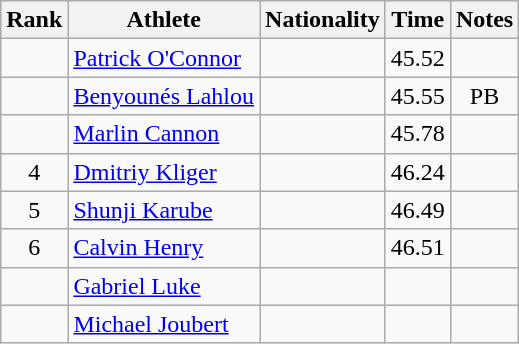<table class="wikitable sortable" style="text-align:center">
<tr>
<th>Rank</th>
<th>Athlete</th>
<th>Nationality</th>
<th>Time</th>
<th>Notes</th>
</tr>
<tr>
<td></td>
<td align=left><a href='#'>Patrick O'Connor</a></td>
<td align=left></td>
<td>45.52</td>
<td></td>
</tr>
<tr>
<td></td>
<td align=left><a href='#'>Benyounés Lahlou</a></td>
<td align=left></td>
<td>45.55</td>
<td>PB</td>
</tr>
<tr>
<td></td>
<td align=left><a href='#'>Marlin Cannon</a></td>
<td align=left></td>
<td>45.78</td>
<td></td>
</tr>
<tr>
<td>4</td>
<td align=left><a href='#'>Dmitriy Kliger</a></td>
<td align=left></td>
<td>46.24</td>
<td></td>
</tr>
<tr>
<td>5</td>
<td align=left><a href='#'>Shunji Karube</a></td>
<td align=left></td>
<td>46.49</td>
<td></td>
</tr>
<tr>
<td>6</td>
<td align=left><a href='#'>Calvin Henry</a></td>
<td align=left></td>
<td>46.51</td>
<td></td>
</tr>
<tr>
<td></td>
<td align=left><a href='#'>Gabriel Luke</a></td>
<td align=left></td>
<td></td>
<td></td>
</tr>
<tr>
<td></td>
<td align=left><a href='#'>Michael Joubert</a></td>
<td align=left></td>
<td></td>
<td></td>
</tr>
</table>
